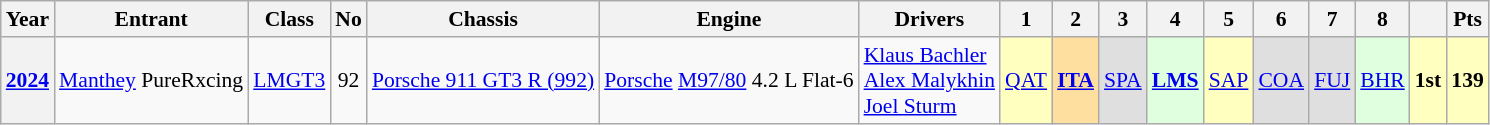<table class="wikitable" style="font-size:90%; text-align:center;">
<tr>
<th>Year</th>
<th>Entrant</th>
<th>Class</th>
<th>No</th>
<th>Chassis</th>
<th>Engine</th>
<th>Drivers</th>
<th>1</th>
<th>2</th>
<th>3</th>
<th>4</th>
<th>5</th>
<th>6</th>
<th>7</th>
<th>8</th>
<th></th>
<th>Pts</th>
</tr>
<tr>
<th><a href='#'>2024</a></th>
<td align="left"> <a href='#'>Manthey</a> PureRxcing</td>
<td><a href='#'>LMGT3</a></td>
<td>92</td>
<td><a href='#'>Porsche 911 GT3 R (992)</a></td>
<td><a href='#'>Porsche</a> <a href='#'>M97/80</a> 4.2 L Flat-6</td>
<td align="left"> <a href='#'>Klaus Bachler</a><br> <a href='#'>Alex Malykhin</a><br> <a href='#'>Joel Sturm</a></td>
<td style="background:#FFFFBF;"><a href='#'>QAT</a><br></td>
<td style="background:#FFDF9F;"><strong><a href='#'>ITA</a></strong><br></td>
<td style="background:#DFDFDF;"><a href='#'>SPA</a><br></td>
<td style="background:#DFFFDF;"><strong><a href='#'>LMS</a></strong><br></td>
<td style="background:#FFFFBF;"><a href='#'>SAP</a><br></td>
<td style="background:#DFDFDF;"><a href='#'>COA</a><br></td>
<td style="background:#DFDFDF;"><a href='#'>FUJ</a><br></td>
<td style="background:#DFFFDF;"><a href='#'>BHR</a><br></td>
<th style="background:#FFFFBF;">1st</th>
<th style="background:#FFFFBF;">139</th>
</tr>
</table>
